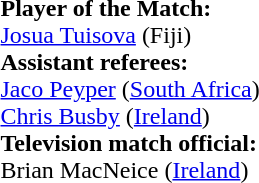<table style="width:100%">
<tr>
<td><br><strong>Player of the Match:</strong>
<br><a href='#'>Josua Tuisova</a> (Fiji)<br><strong>Assistant referees:</strong>
<br><a href='#'>Jaco Peyper</a> (<a href='#'>South Africa</a>)
<br><a href='#'>Chris Busby</a> (<a href='#'>Ireland</a>)
<br><strong>Television match official:</strong>
<br>Brian MacNeice (<a href='#'>Ireland</a>)</td>
</tr>
</table>
